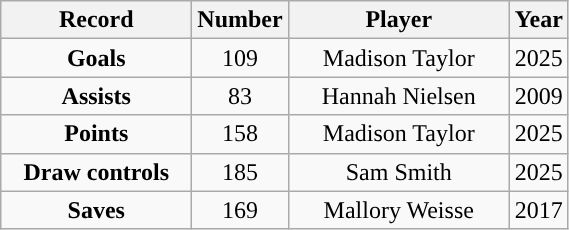<table class="wikitable">
<tr>
<th style="width:120px; ">Record</th>
<th style="width:35px; ">Number</th>
<th style="width:140px; ">Player</th>
<th style="width:30px; ">Year</th>
</tr>
<tr style="text-align:center;">
<td><strong>Goals</strong></td>
<td>109</td>
<td>Madison Taylor</td>
<td>2025</td>
</tr>
<tr style="text-align:center;">
<td><strong>Assists</strong></td>
<td>83</td>
<td>Hannah Nielsen</td>
<td>2009</td>
</tr>
<tr style="text-align:center;">
<td><strong>Points</strong></td>
<td>158</td>
<td>Madison Taylor</td>
<td>2025</td>
</tr>
<tr style="text-align:center;">
<td><strong>Draw controls</strong></td>
<td>185</td>
<td>Sam Smith</td>
<td>2025</td>
</tr>
<tr style="text-align:center;">
<td><strong>Saves</strong></td>
<td>169</td>
<td>Mallory Weisse</td>
<td>2017</td>
</tr>
</table>
